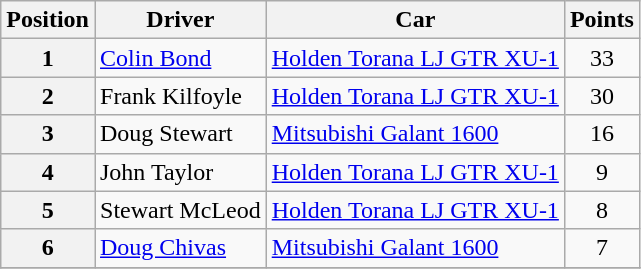<table class="wikitable" border="1">
<tr>
<th>Position</th>
<th>Driver</th>
<th>Car</th>
<th>Points</th>
</tr>
<tr>
<th>1</th>
<td><a href='#'>Colin Bond</a></td>
<td><a href='#'>Holden Torana LJ GTR XU-1</a></td>
<td align="center">33</td>
</tr>
<tr>
<th>2</th>
<td>Frank Kilfoyle</td>
<td><a href='#'>Holden Torana LJ GTR XU-1</a></td>
<td align="center">30</td>
</tr>
<tr>
<th>3</th>
<td>Doug Stewart</td>
<td><a href='#'>Mitsubishi Galant 1600</a></td>
<td align="center">16</td>
</tr>
<tr>
<th>4</th>
<td>John Taylor</td>
<td><a href='#'>Holden Torana LJ GTR XU-1</a></td>
<td align="center">9</td>
</tr>
<tr>
<th>5</th>
<td>Stewart McLeod</td>
<td><a href='#'>Holden Torana LJ GTR XU-1</a></td>
<td align="center">8</td>
</tr>
<tr>
<th>6</th>
<td><a href='#'>Doug Chivas</a></td>
<td><a href='#'>Mitsubishi Galant 1600</a></td>
<td align="center">7</td>
</tr>
<tr>
</tr>
</table>
